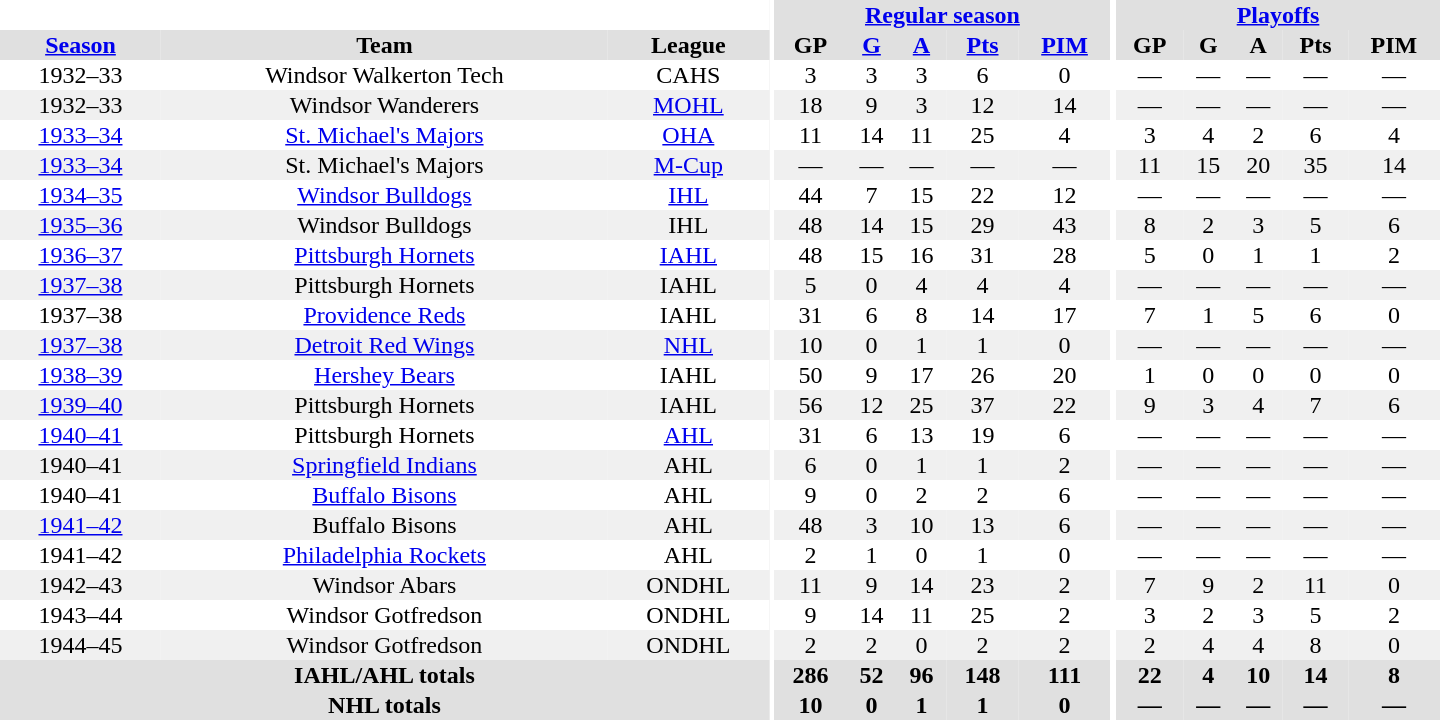<table border="0" cellpadding="1" cellspacing="0" style="text-align:center; width:60em">
<tr bgcolor="#e0e0e0">
<th colspan="3" bgcolor="#ffffff"></th>
<th rowspan="100" bgcolor="#ffffff"></th>
<th colspan="5"><a href='#'>Regular season</a></th>
<th rowspan="100" bgcolor="#ffffff"></th>
<th colspan="5"><a href='#'>Playoffs</a></th>
</tr>
<tr bgcolor="#e0e0e0">
<th><a href='#'>Season</a></th>
<th>Team</th>
<th>League</th>
<th>GP</th>
<th><a href='#'>G</a></th>
<th><a href='#'>A</a></th>
<th><a href='#'>Pts</a></th>
<th><a href='#'>PIM</a></th>
<th>GP</th>
<th>G</th>
<th>A</th>
<th>Pts</th>
<th>PIM</th>
</tr>
<tr>
<td>1932–33</td>
<td>Windsor Walkerton Tech</td>
<td>CAHS</td>
<td>3</td>
<td>3</td>
<td>3</td>
<td>6</td>
<td>0</td>
<td>—</td>
<td>—</td>
<td>—</td>
<td>—</td>
<td>—</td>
</tr>
<tr bgcolor="#f0f0f0">
<td>1932–33</td>
<td>Windsor Wanderers</td>
<td><a href='#'>MOHL</a></td>
<td>18</td>
<td>9</td>
<td>3</td>
<td>12</td>
<td>14</td>
<td>—</td>
<td>—</td>
<td>—</td>
<td>—</td>
<td>—</td>
</tr>
<tr>
<td><a href='#'>1933–34</a></td>
<td><a href='#'>St. Michael's Majors</a></td>
<td><a href='#'>OHA</a></td>
<td>11</td>
<td>14</td>
<td>11</td>
<td>25</td>
<td>4</td>
<td>3</td>
<td>4</td>
<td>2</td>
<td>6</td>
<td>4</td>
</tr>
<tr bgcolor="#f0f0f0">
<td><a href='#'>1933–34</a></td>
<td>St. Michael's Majors</td>
<td><a href='#'>M-Cup</a></td>
<td>—</td>
<td>—</td>
<td>—</td>
<td>—</td>
<td>—</td>
<td>11</td>
<td>15</td>
<td>20</td>
<td>35</td>
<td>14</td>
</tr>
<tr>
<td><a href='#'>1934–35</a></td>
<td><a href='#'>Windsor Bulldogs</a></td>
<td><a href='#'>IHL</a></td>
<td>44</td>
<td>7</td>
<td>15</td>
<td>22</td>
<td>12</td>
<td>—</td>
<td>—</td>
<td>—</td>
<td>—</td>
<td>—</td>
</tr>
<tr bgcolor="#f0f0f0">
<td><a href='#'>1935–36</a></td>
<td>Windsor Bulldogs</td>
<td>IHL</td>
<td>48</td>
<td>14</td>
<td>15</td>
<td>29</td>
<td>43</td>
<td>8</td>
<td>2</td>
<td>3</td>
<td>5</td>
<td>6</td>
</tr>
<tr>
<td><a href='#'>1936–37</a></td>
<td><a href='#'>Pittsburgh Hornets</a></td>
<td><a href='#'>IAHL</a></td>
<td>48</td>
<td>15</td>
<td>16</td>
<td>31</td>
<td>28</td>
<td>5</td>
<td>0</td>
<td>1</td>
<td>1</td>
<td>2</td>
</tr>
<tr bgcolor="#f0f0f0">
<td><a href='#'>1937–38</a></td>
<td>Pittsburgh Hornets</td>
<td>IAHL</td>
<td>5</td>
<td>0</td>
<td>4</td>
<td>4</td>
<td>4</td>
<td>—</td>
<td>—</td>
<td>—</td>
<td>—</td>
<td>—</td>
</tr>
<tr>
<td>1937–38</td>
<td><a href='#'>Providence Reds</a></td>
<td>IAHL</td>
<td>31</td>
<td>6</td>
<td>8</td>
<td>14</td>
<td>17</td>
<td>7</td>
<td>1</td>
<td>5</td>
<td>6</td>
<td>0</td>
</tr>
<tr bgcolor="#f0f0f0">
<td><a href='#'>1937–38</a></td>
<td><a href='#'>Detroit Red Wings</a></td>
<td><a href='#'>NHL</a></td>
<td>10</td>
<td>0</td>
<td>1</td>
<td>1</td>
<td>0</td>
<td>—</td>
<td>—</td>
<td>—</td>
<td>—</td>
<td>—</td>
</tr>
<tr>
<td><a href='#'>1938–39</a></td>
<td><a href='#'>Hershey Bears</a></td>
<td>IAHL</td>
<td>50</td>
<td>9</td>
<td>17</td>
<td>26</td>
<td>20</td>
<td>1</td>
<td>0</td>
<td>0</td>
<td>0</td>
<td>0</td>
</tr>
<tr bgcolor="#f0f0f0">
<td><a href='#'>1939–40</a></td>
<td>Pittsburgh Hornets</td>
<td>IAHL</td>
<td>56</td>
<td>12</td>
<td>25</td>
<td>37</td>
<td>22</td>
<td>9</td>
<td>3</td>
<td>4</td>
<td>7</td>
<td>6</td>
</tr>
<tr>
<td><a href='#'>1940–41</a></td>
<td>Pittsburgh Hornets</td>
<td><a href='#'>AHL</a></td>
<td>31</td>
<td>6</td>
<td>13</td>
<td>19</td>
<td>6</td>
<td>—</td>
<td>—</td>
<td>—</td>
<td>—</td>
<td>—</td>
</tr>
<tr bgcolor="#f0f0f0">
<td>1940–41</td>
<td><a href='#'>Springfield Indians</a></td>
<td>AHL</td>
<td>6</td>
<td>0</td>
<td>1</td>
<td>1</td>
<td>2</td>
<td>—</td>
<td>—</td>
<td>—</td>
<td>—</td>
<td>—</td>
</tr>
<tr>
<td>1940–41</td>
<td><a href='#'>Buffalo Bisons</a></td>
<td>AHL</td>
<td>9</td>
<td>0</td>
<td>2</td>
<td>2</td>
<td>6</td>
<td>—</td>
<td>—</td>
<td>—</td>
<td>—</td>
<td>—</td>
</tr>
<tr bgcolor="#f0f0f0">
<td><a href='#'>1941–42</a></td>
<td>Buffalo Bisons</td>
<td>AHL</td>
<td>48</td>
<td>3</td>
<td>10</td>
<td>13</td>
<td>6</td>
<td>—</td>
<td>—</td>
<td>—</td>
<td>—</td>
<td>—</td>
</tr>
<tr>
<td>1941–42</td>
<td><a href='#'>Philadelphia Rockets</a></td>
<td>AHL</td>
<td>2</td>
<td>1</td>
<td>0</td>
<td>1</td>
<td>0</td>
<td>—</td>
<td>—</td>
<td>—</td>
<td>—</td>
<td>—</td>
</tr>
<tr bgcolor="#f0f0f0">
<td>1942–43</td>
<td>Windsor Abars</td>
<td>ONDHL</td>
<td>11</td>
<td>9</td>
<td>14</td>
<td>23</td>
<td>2</td>
<td>7</td>
<td>9</td>
<td>2</td>
<td>11</td>
<td>0</td>
</tr>
<tr>
<td>1943–44</td>
<td>Windsor Gotfredson</td>
<td>ONDHL</td>
<td>9</td>
<td>14</td>
<td>11</td>
<td>25</td>
<td>2</td>
<td>3</td>
<td>2</td>
<td>3</td>
<td>5</td>
<td>2</td>
</tr>
<tr bgcolor="#f0f0f0">
<td>1944–45</td>
<td>Windsor Gotfredson</td>
<td>ONDHL</td>
<td>2</td>
<td>2</td>
<td>0</td>
<td>2</td>
<td>2</td>
<td>2</td>
<td>4</td>
<td>4</td>
<td>8</td>
<td>0</td>
</tr>
<tr bgcolor="#e0e0e0">
<th colspan="3">IAHL/AHL totals</th>
<th>286</th>
<th>52</th>
<th>96</th>
<th>148</th>
<th>111</th>
<th>22</th>
<th>4</th>
<th>10</th>
<th>14</th>
<th>8</th>
</tr>
<tr bgcolor="#e0e0e0">
<th colspan="3">NHL totals</th>
<th>10</th>
<th>0</th>
<th>1</th>
<th>1</th>
<th>0</th>
<th>—</th>
<th>—</th>
<th>—</th>
<th>—</th>
<th>—</th>
</tr>
</table>
